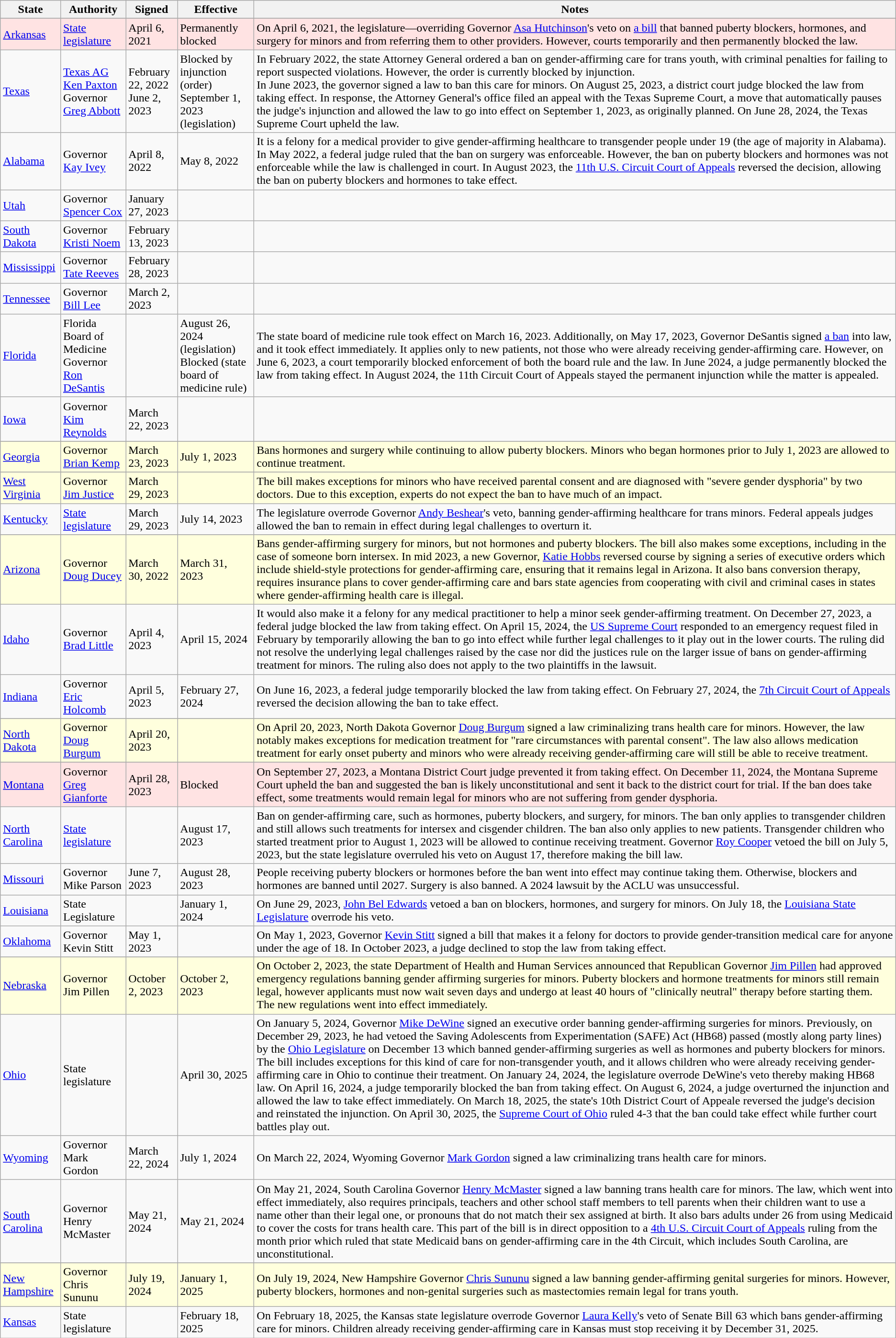<table class="wikitable sortable">
<tr>
<th>State</th>
<th>Authority</th>
<th>Signed</th>
<th>Effective</th>
<th>Notes</th>
</tr>
<tr>
</tr>
<tr style="background: #FFE3E3;">
<td><a href='#'>Arkansas</a></td>
<td><a href='#'>State legislature</a></td>
<td>April 6, 2021</td>
<td>Permanently blocked</td>
<td>On April 6, 2021, the legislature—overriding Governor <a href='#'>Asa Hutchinson</a>'s veto on <a href='#'>a bill</a> that banned puberty blockers, hormones, and surgery for minors and from referring them to other providers. However, courts temporarily and then permanently blocked the law.</td>
</tr>
<tr>
<td><a href='#'>Texas</a></td>
<td><a href='#'>Texas AG</a> <a href='#'>Ken Paxton</a><br>Governor <a href='#'>Greg Abbott</a></td>
<td>February 22, 2022<br>June 2, 2023</td>
<td>Blocked by injunction (order)<br>September 1, 2023 (legislation)</td>
<td>In February 2022, the state Attorney General ordered a ban on gender-affirming care for trans youth, with criminal penalties for failing to report suspected violations. However, the order is currently blocked by injunction.<br>In June 2023, the governor signed a law to ban this care for minors. On August 25, 2023, a district court judge blocked the law from taking effect. In response, the Attorney General's office filed an appeal with the Texas Supreme Court, a move that automatically pauses the judge's injunction and allowed the law to go into effect on September 1, 2023, as originally planned. On June 28, 2024, the Texas Supreme Court upheld the law.</td>
</tr>
<tr>
<td><a href='#'>Alabama</a></td>
<td>Governor <a href='#'>Kay Ivey</a></td>
<td>April 8, 2022</td>
<td>May 8, 2022</td>
<td>It is a felony for a medical provider to give gender-affirming healthcare to transgender people under 19 (the age of majority in Alabama). In May 2022, a federal judge ruled that the ban on surgery was enforceable. However, the ban on puberty blockers and hormones was not enforceable while the law is challenged in court. In August 2023, the <a href='#'>11th U.S. Circuit Court of Appeals</a> reversed the decision, allowing the ban on puberty blockers and hormones to take effect.</td>
</tr>
<tr>
<td><a href='#'>Utah</a></td>
<td>Governor <a href='#'>Spencer Cox</a></td>
<td>January 27, 2023</td>
<td></td>
<td></td>
</tr>
<tr>
<td><a href='#'>South Dakota</a></td>
<td>Governor <a href='#'>Kristi Noem</a></td>
<td>February 13, 2023</td>
<td></td>
<td></td>
</tr>
<tr>
<td><a href='#'>Mississippi</a></td>
<td>Governor <a href='#'>Tate Reeves</a></td>
<td>February 28, 2023</td>
<td></td>
<td></td>
</tr>
<tr>
<td><a href='#'>Tennessee</a></td>
<td>Governor <a href='#'>Bill Lee</a></td>
<td>March 2, 2023</td>
<td></td>
<td></td>
</tr>
<tr>
<td><a href='#'>Florida</a></td>
<td>Florida Board of Medicine<br>Governor <a href='#'>Ron DeSantis</a></td>
<td></td>
<td>August 26, 2024 (legislation)<br>Blocked (state board of medicine rule)</td>
<td>The state board of medicine rule took effect on March 16, 2023. Additionally, on May 17, 2023, Governor DeSantis signed <a href='#'>a ban</a> into law, and it took effect immediately. It applies only to new patients, not those who were already receiving gender-affirming care. However, on June 6, 2023, a court temporarily blocked enforcement of both the board rule and the law. In June 2024, a judge permanently blocked the law from taking effect. In August 2024, the 11th Circuit Court of Appeals stayed the permanent injunction while the matter is appealed.</td>
</tr>
<tr>
<td><a href='#'>Iowa</a></td>
<td>Governor <a href='#'>Kim Reynolds</a></td>
<td>March 22, 2023</td>
<td></td>
<td></td>
</tr>
<tr>
</tr>
<tr style="background: #FFD;">
<td><a href='#'>Georgia</a></td>
<td>Governor <a href='#'>Brian Kemp</a></td>
<td>March 23, 2023</td>
<td>July 1, 2023</td>
<td>Bans hormones and surgery while continuing to allow puberty blockers. Minors who began hormones prior to July 1, 2023 are allowed to continue treatment.</td>
</tr>
<tr>
</tr>
<tr style="background: #FFD;">
<td><a href='#'>West Virginia</a></td>
<td>Governor <a href='#'>Jim Justice</a></td>
<td>March 29, 2023</td>
<td></td>
<td>The bill makes exceptions for minors who have received parental consent and are diagnosed with "severe gender dysphoria" by two doctors. Due to this exception, experts do not expect the ban to have much of an impact.</td>
</tr>
<tr>
<td><a href='#'>Kentucky</a></td>
<td><a href='#'>State legislature</a></td>
<td>March 29, 2023</td>
<td>July 14, 2023</td>
<td>The legislature overrode Governor <a href='#'>Andy Beshear</a>'s veto, banning gender-affirming healthcare for trans minors. Federal appeals judges allowed the ban to remain in effect during legal challenges to overturn it.</td>
</tr>
<tr>
</tr>
<tr style="background: #FFD;">
<td><a href='#'>Arizona</a></td>
<td>Governor <a href='#'>Doug Ducey</a></td>
<td>March 30, 2022</td>
<td>March 31, 2023</td>
<td>Bans gender-affirming surgery for minors, but not hormones and puberty blockers. The bill also makes some exceptions, including in the case of someone born intersex. In mid 2023, a new Governor, <a href='#'>Katie Hobbs</a> reversed course by signing a series of executive orders which include shield-style protections for gender-affirming care, ensuring that it remains legal in Arizona. It also bans conversion therapy, requires insurance plans to cover gender-affirming care and bars state agencies from cooperating with civil and criminal cases in states where gender-affirming health care is illegal.</td>
</tr>
<tr>
<td><a href='#'>Idaho</a></td>
<td>Governor <a href='#'>Brad Little</a></td>
<td>April 4, 2023</td>
<td>April 15, 2024</td>
<td>It would also make it a felony for any medical practitioner to help a minor seek gender-affirming treatment. On December 27, 2023, a federal judge blocked the law from taking effect. On April 15, 2024, the <a href='#'>US Supreme Court</a> responded to an emergency request filed in February by temporarily allowing the ban to go into effect while further legal challenges to it play out in the lower courts. The ruling did not resolve the underlying legal challenges raised by the case nor did the justices rule on the larger issue of bans on gender-affirming treatment for minors. The ruling also does not apply to the two plaintiffs in the lawsuit.</td>
</tr>
<tr>
<td><a href='#'>Indiana</a></td>
<td>Governor <a href='#'>Eric Holcomb</a></td>
<td>April 5, 2023</td>
<td>February 27, 2024</td>
<td>On June 16, 2023, a federal judge temporarily blocked the law from taking effect. On February 27, 2024, the <a href='#'>7th Circuit Court of Appeals</a> reversed the decision allowing the ban to take effect.</td>
</tr>
<tr>
</tr>
<tr style="background: #FFD;">
<td><a href='#'>North Dakota</a></td>
<td>Governor <a href='#'>Doug Burgum</a></td>
<td>April 20, 2023</td>
<td></td>
<td>On April 20, 2023, North Dakota Governor <a href='#'>Doug Burgum</a> signed a law criminalizing trans health care for minors. However, the law notably makes exceptions for medication treatment for "rare circumstances with parental consent". The law also allows medication treatment for early onset puberty and minors who were already receiving gender-affirming care will still be able to receive treatment.</td>
</tr>
<tr>
</tr>
<tr style="background: #FFE3E3;">
<td><a href='#'>Montana</a></td>
<td>Governor <a href='#'>Greg Gianforte</a></td>
<td>April 28, 2023</td>
<td>Blocked</td>
<td>On September 27, 2023, a Montana District Court judge prevented it from taking effect. On December 11, 2024, the Montana Supreme Court upheld the ban and suggested the ban is likely unconstitutional and sent it back to the district court for trial. If the ban does take effect, some treatments would remain legal for minors who are not suffering from gender dysphoria.</td>
</tr>
<tr>
<td><a href='#'>North Carolina</a></td>
<td><a href='#'>State legislature</a></td>
<td></td>
<td>August 17, 2023</td>
<td>Ban on gender-affirming care, such as hormones, puberty blockers, and surgery, for minors. The ban only applies to transgender children and still allows such treatments for intersex and cisgender children. The ban also only applies to new patients. Transgender children who started treatment prior to August 1, 2023 will be allowed to continue receiving treatment. Governor <a href='#'>Roy Cooper</a> vetoed the bill on July 5, 2023, but the state legislature overruled his veto on August 17, therefore making the bill law.</td>
</tr>
<tr>
<td><a href='#'>Missouri</a></td>
<td>Governor Mike Parson</td>
<td>June 7, 2023</td>
<td>August 28, 2023</td>
<td>People receiving puberty blockers or hormones before the ban went into effect may continue taking them. Otherwise, blockers and hormones are banned until 2027. Surgery is also banned. A 2024 lawsuit by the ACLU was unsuccessful.</td>
</tr>
<tr>
<td><a href='#'>Louisiana</a></td>
<td>State Legislature</td>
<td></td>
<td>January 1, 2024</td>
<td>On June 29, 2023, <a href='#'>John Bel Edwards</a> vetoed a ban on blockers, hormones, and surgery for minors. On July 18, the <a href='#'>Louisiana State Legislature</a> overrode his veto.</td>
</tr>
<tr>
<td><a href='#'>Oklahoma</a></td>
<td>Governor Kevin Stitt</td>
<td>May 1, 2023</td>
<td></td>
<td>On May 1, 2023, Governor <a href='#'>Kevin Stitt</a> signed a bill that makes it a felony for doctors to provide gender-transition medical care for anyone under the age of 18. In October 2023, a judge declined to stop the law from taking effect.</td>
</tr>
<tr>
</tr>
<tr style="background: #FFD;">
<td><a href='#'>Nebraska</a></td>
<td>Governor Jim Pillen</td>
<td>October 2, 2023</td>
<td>October 2, 2023</td>
<td>On October 2, 2023, the state Department of Health and Human Services announced that Republican Governor <a href='#'>Jim Pillen</a> had approved emergency regulations banning gender affirming surgeries for minors. Puberty blockers and hormone treatments for minors still remain legal, however applicants must now wait seven days and undergo at least 40 hours of "clinically neutral" therapy before starting them. The new regulations went into effect immediately.</td>
</tr>
<tr>
<td><a href='#'>Ohio</a></td>
<td>State legislature</td>
<td></td>
<td>April 30, 2025</td>
<td>On January 5, 2024, Governor <a href='#'>Mike DeWine</a> signed an executive order banning gender-affirming surgeries for minors. Previously, on December 29, 2023, he had vetoed the Saving Adolescents from Experimentation (SAFE) Act (HB68) passed (mostly along party lines) by the <a href='#'>Ohio Legislature</a> on December 13 which banned gender-affirming surgeries as well as hormones and puberty blockers for minors. The bill includes exceptions for this kind of care for non-transgender youth, and it allows children who were already receiving gender-affirming care in Ohio to continue their treatment. On January 24, 2024, the legislature overrode DeWine's veto thereby making HB68 law. On April 16, 2024, a judge temporarily blocked the ban from taking effect. On August 6, 2024, a judge overturned the injunction and allowed the law to take effect immediately. On March 18, 2025, the state's 10th District Court of Appeale reversed the judge's decision and reinstated the injunction. On April 30, 2025, the <a href='#'>Supreme Court of Ohio</a> ruled 4-3 that the ban could take effect while further court battles play out.</td>
</tr>
<tr>
<td><a href='#'>Wyoming</a></td>
<td>Governor Mark Gordon</td>
<td>March 22, 2024</td>
<td>July 1, 2024</td>
<td>On March 22, 2024, Wyoming Governor <a href='#'>Mark Gordon</a> signed a law criminalizing trans health care for minors.</td>
</tr>
<tr>
<td><a href='#'>South Carolina</a></td>
<td>Governor Henry McMaster</td>
<td>May 21, 2024</td>
<td>May 21, 2024</td>
<td>On May 21, 2024, South Carolina Governor <a href='#'>Henry McMaster</a> signed a law banning trans health care for minors. The law, which went into effect immediately, also requires principals, teachers and other school staff members to tell parents when their children want to use a name other than their legal one, or pronouns that do not match their sex assigned at birth. It also bars adults under 26 from using Medicaid to cover the costs for trans health care. This part of the bill is in direct opposition to a <a href='#'>4th U.S. Circuit Court of Appeals</a> ruling from the month prior which ruled that state Medicaid bans on gender-affirming care in the 4th Circuit, which includes South Carolina, are unconstitutional.</td>
</tr>
<tr>
</tr>
<tr style="background: #FFD;">
<td><a href='#'>New Hampshire</a></td>
<td>Governor Chris Sununu</td>
<td>July 19, 2024</td>
<td>January 1, 2025</td>
<td>On July 19, 2024, New Hampshire Governor <a href='#'>Chris Sununu</a> signed a law banning gender-affirming genital surgeries for minors. However, puberty blockers, hormones and non-genital surgeries such as mastectomies remain legal for trans youth.</td>
</tr>
<tr>
<td><a href='#'>Kansas</a></td>
<td>State legislature</td>
<td></td>
<td>February 18, 2025</td>
<td>On February 18, 2025, the Kansas state legislature overrode Governor <a href='#'>Laura Kelly</a>'s veto of Senate Bill 63 which bans gender-affirming care for minors. Children already receiving gender-affirming care in Kansas must stop receiving it by December 31, 2025.</td>
</tr>
</table>
